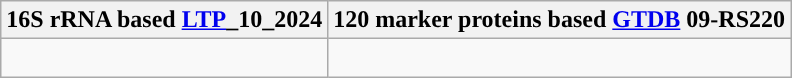<table class="wikitable">
<tr>
<th colspan=1>16S rRNA based <a href='#'>LTP</a>_10_2024</th>
<th colspan=1>120 marker proteins based <a href='#'>GTDB</a> 09-RS220</th>
</tr>
<tr>
<td style="vertical-align:top"><br></td>
<td><br></td>
</tr>
</table>
